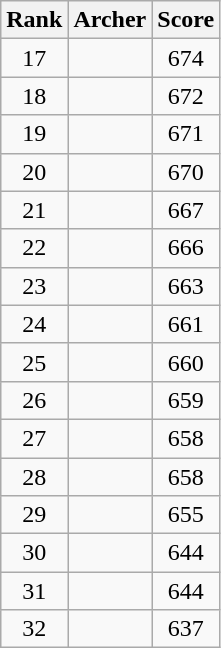<table class="wikitable" style="text-align:center">
<tr>
<th>Rank</th>
<th>Archer</th>
<th>Score</th>
</tr>
<tr>
<td>17</td>
<td align=left></td>
<td>674</td>
</tr>
<tr>
<td>18</td>
<td align=left></td>
<td>672</td>
</tr>
<tr>
<td>19</td>
<td align=left></td>
<td>671</td>
</tr>
<tr>
<td>20</td>
<td align=left></td>
<td>670</td>
</tr>
<tr>
<td>21</td>
<td align=left></td>
<td>667</td>
</tr>
<tr>
<td>22</td>
<td align=left></td>
<td>666</td>
</tr>
<tr>
<td>23</td>
<td align=left></td>
<td>663</td>
</tr>
<tr>
<td>24</td>
<td align=left></td>
<td>661</td>
</tr>
<tr>
<td>25</td>
<td align=left></td>
<td>660</td>
</tr>
<tr>
<td>26</td>
<td align=left></td>
<td>659</td>
</tr>
<tr>
<td>27</td>
<td align=left></td>
<td>658</td>
</tr>
<tr>
<td>28</td>
<td align=left></td>
<td>658</td>
</tr>
<tr>
<td>29</td>
<td align=left></td>
<td>655</td>
</tr>
<tr>
<td>30</td>
<td align=left></td>
<td>644</td>
</tr>
<tr>
<td>31</td>
<td align=left></td>
<td>644</td>
</tr>
<tr>
<td>32</td>
<td align=left></td>
<td>637</td>
</tr>
</table>
